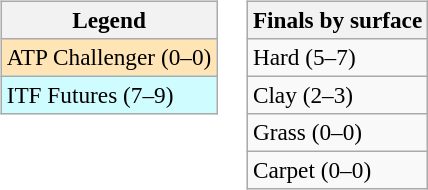<table>
<tr valign=top>
<td><br><table class=wikitable style=font-size:97%>
<tr>
<th>Legend</th>
</tr>
<tr bgcolor=moccasin>
<td>ATP Challenger (0–0)</td>
</tr>
<tr bgcolor=cffcff>
<td>ITF Futures (7–9)</td>
</tr>
</table>
</td>
<td><br><table class=wikitable style=font-size:97%>
<tr>
<th>Finals by surface</th>
</tr>
<tr>
<td>Hard (5–7)</td>
</tr>
<tr>
<td>Clay (2–3)</td>
</tr>
<tr>
<td>Grass (0–0)</td>
</tr>
<tr>
<td>Carpet (0–0)</td>
</tr>
</table>
</td>
</tr>
</table>
